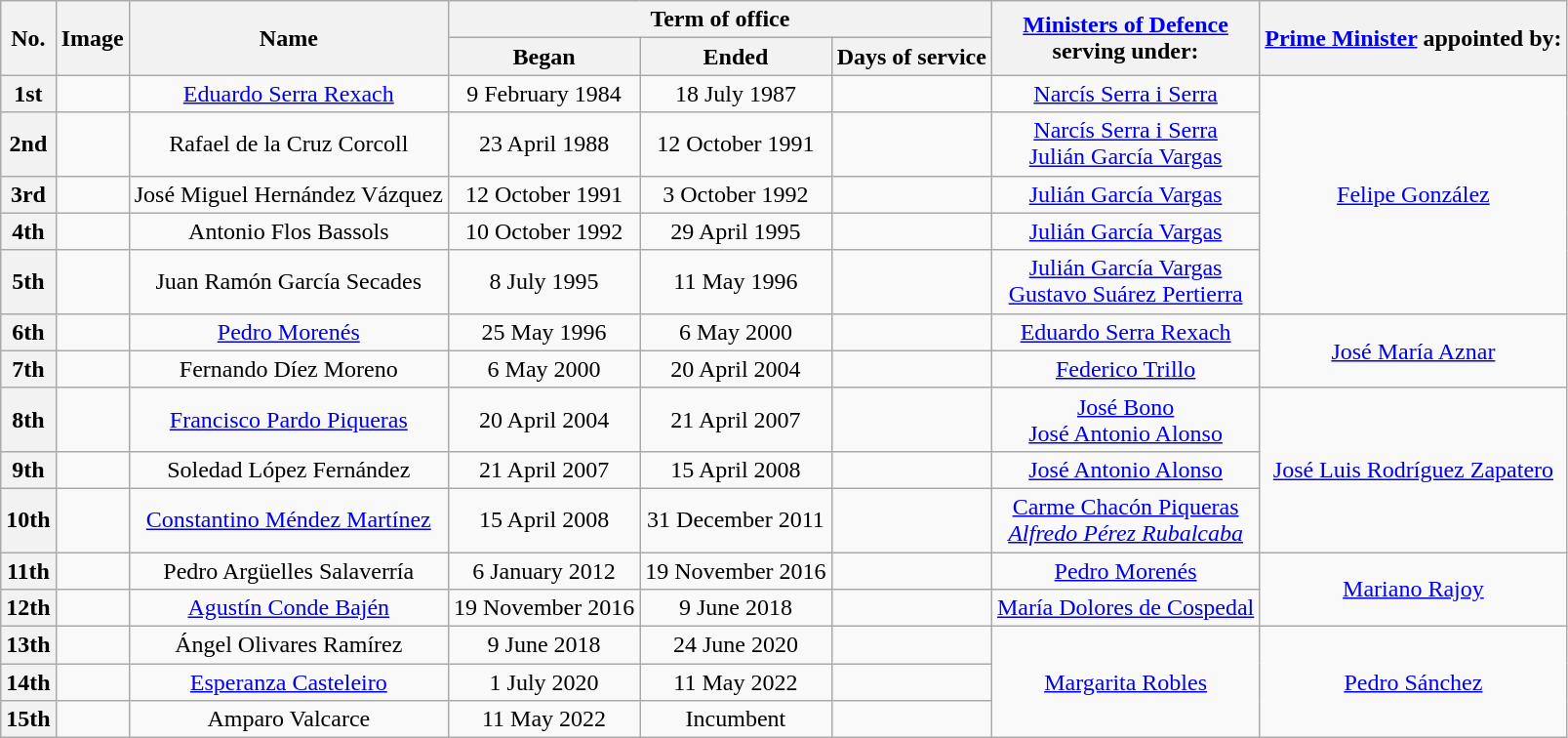<table class="wikitable sortable" style="clear:right; text-align:center">
<tr>
<th rowspan="2">No.</th>
<th rowspan="2">Image</th>
<th rowspan="2">Name</th>
<th colspan="3">Term of office</th>
<th rowspan="2"><a href='#'>Ministers of Defence</a><br>serving under:</th>
<th rowspan="2"><a href='#'>Prime Minister</a> appointed by:</th>
</tr>
<tr>
<th>Began</th>
<th>Ended</th>
<th>Days of service</th>
</tr>
<tr>
<th>1st</th>
<td></td>
<td><a href='#'>Eduardo Serra Rexach</a></td>
<td>9 February 1984</td>
<td>18 July 1987</td>
<td></td>
<td><a href='#'>Narcís Serra i Serra</a></td>
<td rowspan="5"><a href='#'>Felipe González</a></td>
</tr>
<tr>
<th>2nd</th>
<td></td>
<td>Rafael de la Cruz Corcoll</td>
<td>23 April 1988</td>
<td>12 October 1991</td>
<td></td>
<td><a href='#'>Narcís Serra i Serra</a><br><a href='#'>Julián García Vargas</a></td>
</tr>
<tr>
<th>3rd</th>
<td></td>
<td>José Miguel Hernández Vázquez</td>
<td>12 October 1991</td>
<td>3 October 1992</td>
<td></td>
<td><a href='#'>Julián García Vargas</a></td>
</tr>
<tr>
<th>4th</th>
<td></td>
<td>Antonio Flos Bassols</td>
<td>10 October 1992</td>
<td>29 April 1995</td>
<td></td>
<td><a href='#'>Julián García Vargas</a></td>
</tr>
<tr>
<th>5th</th>
<td></td>
<td>Juan Ramón García Secades</td>
<td>8 July 1995</td>
<td>11 May 1996</td>
<td></td>
<td><a href='#'>Julián García Vargas</a><br><a href='#'>Gustavo Suárez Pertierra</a></td>
</tr>
<tr>
<th>6th</th>
<td></td>
<td><a href='#'>Pedro Morenés</a></td>
<td>25 May 1996</td>
<td>6 May 2000</td>
<td></td>
<td><a href='#'>Eduardo Serra Rexach</a></td>
<td rowspan="2"><a href='#'>José María Aznar</a></td>
</tr>
<tr>
<th>7th</th>
<td></td>
<td>Fernando Díez Moreno</td>
<td>6 May 2000</td>
<td>20 April 2004</td>
<td></td>
<td><a href='#'>Federico Trillo</a></td>
</tr>
<tr>
<th>8th</th>
<td></td>
<td><a href='#'>Francisco Pardo Piqueras</a></td>
<td>20 April 2004</td>
<td>21 April 2007</td>
<td></td>
<td><a href='#'>José Bono</a><br><a href='#'>José Antonio Alonso</a></td>
<td rowspan="3"><a href='#'>José Luis Rodríguez Zapatero</a></td>
</tr>
<tr>
<th>9th</th>
<td></td>
<td>Soledad López Fernández</td>
<td>21 April 2007</td>
<td>15 April 2008</td>
<td></td>
<td><a href='#'>José Antonio Alonso</a></td>
</tr>
<tr>
<th>10th</th>
<td></td>
<td><a href='#'>Constantino Méndez Martínez</a></td>
<td>15 April 2008</td>
<td>31 December 2011</td>
<td></td>
<td><a href='#'>Carme Chacón Piqueras</a><br><em><a href='#'>Alfredo Pérez Rubalcaba</a></em></td>
</tr>
<tr>
<th>11th</th>
<td></td>
<td>Pedro Argüelles Salaverría</td>
<td>6 January 2012</td>
<td>19 November 2016</td>
<td></td>
<td><a href='#'>Pedro Morenés</a></td>
<td rowspan="2"><a href='#'>Mariano Rajoy</a></td>
</tr>
<tr>
<th>12th</th>
<td></td>
<td><a href='#'>Agustín Conde Bajén</a></td>
<td>19 November 2016</td>
<td>9 June 2018</td>
<td></td>
<td><a href='#'>María Dolores de Cospedal</a></td>
</tr>
<tr>
<th>13th</th>
<td></td>
<td>Ángel Olivares Ramírez</td>
<td>9 June 2018</td>
<td>24 June 2020</td>
<td></td>
<td rowspan="3"><a href='#'>Margarita Robles</a></td>
<td rowspan="3"><a href='#'>Pedro Sánchez</a></td>
</tr>
<tr>
<th>14th</th>
<td></td>
<td><a href='#'>Esperanza Casteleiro</a></td>
<td>1 July 2020</td>
<td>11 May 2022</td>
<td></td>
</tr>
<tr>
<th>15th</th>
<td></td>
<td>Amparo Valcarce</td>
<td>11 May 2022</td>
<td>Incumbent</td>
<td></td>
</tr>
</table>
